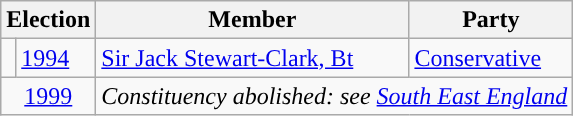<table class="wikitable">
<tr>
<th colspan="2">Election</th>
<th>Member</th>
<th>Party</th>
</tr>
<tr>
<td style="background-color: "></td>
<td><a href='#'>1994</a></td>
<td><a href='#'>Sir Jack Stewart-Clark, Bt</a></td>
<td><a href='#'>Conservative</a></td>
</tr>
<tr>
<td colspan="2" align="center"><a href='#'>1999</a></td>
<td colspan="2"><em>Constituency abolished: see <a href='#'>South East England</a></em></td>
</tr>
</table>
